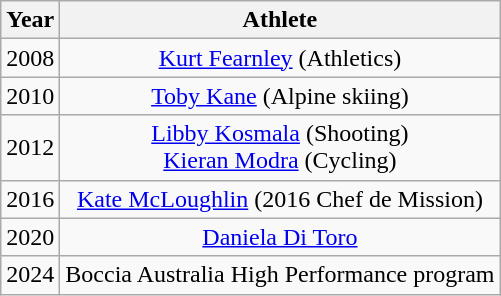<table class="wikitable" style="text-align:center">
<tr>
<th>Year</th>
<th>Athlete</th>
</tr>
<tr align="center">
<td>2008</td>
<td><a href='#'>Kurt Fearnley</a> (Athletics) </td>
</tr>
<tr align="center">
<td>2010</td>
<td><a href='#'>Toby Kane</a> (Alpine skiing)</td>
</tr>
<tr align="center">
<td>2012</td>
<td><a href='#'>Libby Kosmala</a> (Shooting)<br> <a href='#'>Kieran Modra</a> (Cycling)</td>
</tr>
<tr align="center">
<td>2016</td>
<td><a href='#'>Kate McLoughlin</a> (2016 Chef de Mission) </td>
</tr>
<tr align="center">
<td>2020</td>
<td><a href='#'>Daniela Di Toro</a></td>
</tr>
<tr>
<td>2024</td>
<td>Boccia Australia High Performance program</td>
</tr>
</table>
